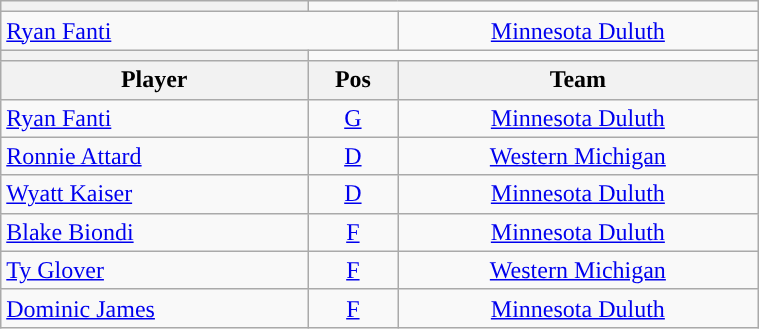<table class="wikitable" width=40%>
<tr>
<th><a href='#'></a></th>
</tr>
<tr>
<td colspan=2><a href='#'>Ryan Fanti</a></td>
<td align=center><a href='#'>Minnesota Duluth</a></td>
</tr>
<tr>
<th><a href='#'></a></th>
</tr>
<tr>
<th>Player</th>
<th>Pos</th>
<th>Team</th>
</tr>
<tr>
<td><a href='#'>Ryan Fanti</a></td>
<td align=center><a href='#'>G</a></td>
<td align=center><a href='#'>Minnesota Duluth</a></td>
</tr>
<tr>
<td><a href='#'>Ronnie Attard</a></td>
<td align=center><a href='#'>D</a></td>
<td align=center><a href='#'>Western Michigan</a></td>
</tr>
<tr>
<td><a href='#'>Wyatt Kaiser</a></td>
<td align=center><a href='#'>D</a></td>
<td align=center><a href='#'>Minnesota Duluth</a></td>
</tr>
<tr>
<td><a href='#'>Blake Biondi</a></td>
<td align=center><a href='#'>F</a></td>
<td align=center><a href='#'>Minnesota Duluth</a></td>
</tr>
<tr>
<td><a href='#'>Ty Glover</a></td>
<td align=center><a href='#'>F</a></td>
<td align=center><a href='#'>Western Michigan</a></td>
</tr>
<tr>
<td><a href='#'>Dominic James</a></td>
<td align=center><a href='#'>F</a></td>
<td align=center><a href='#'>Minnesota Duluth</a></td>
</tr>
</table>
